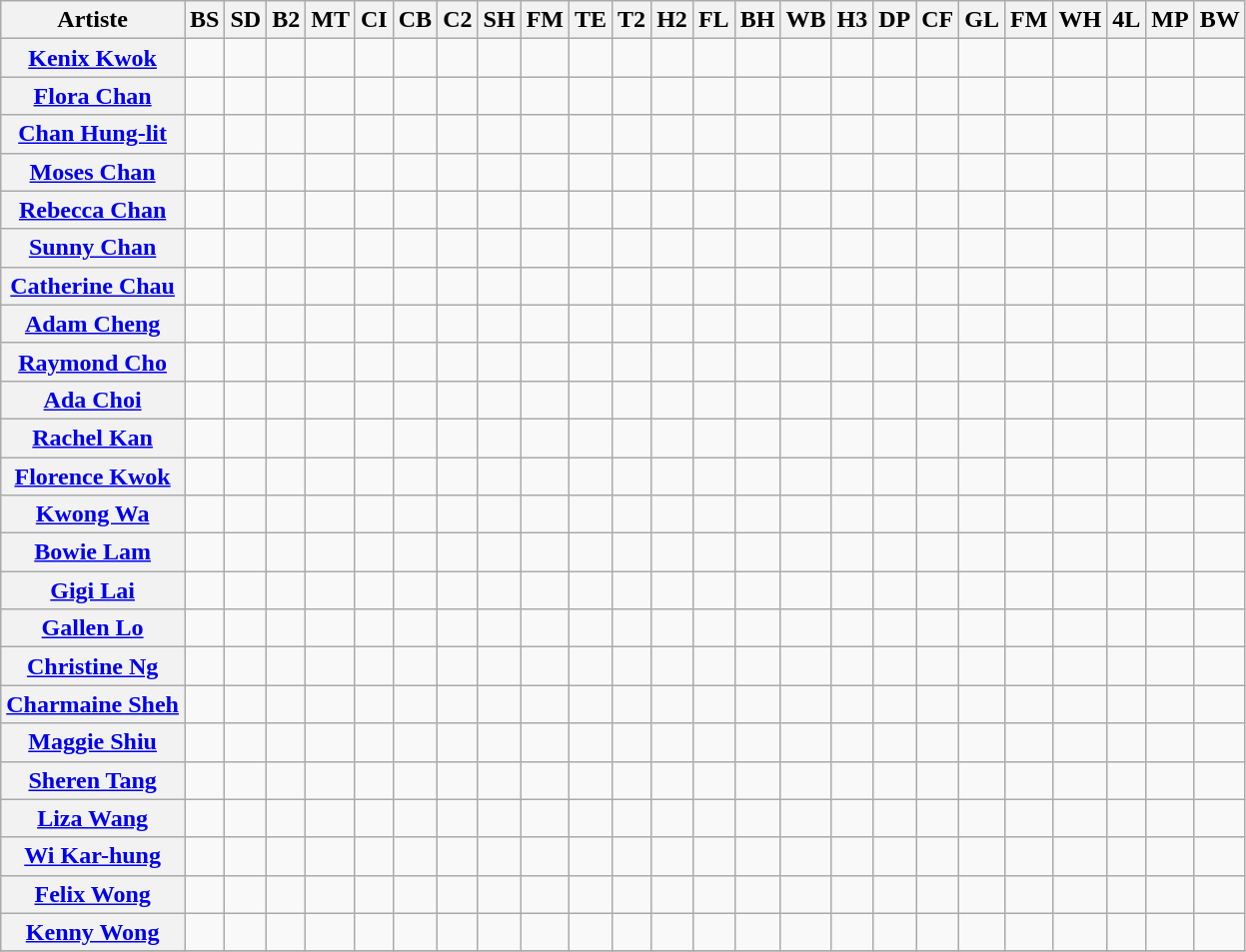<table class="wikitable sortable plainrowheaders" style="text-align:center;">
<tr>
<th scope="col">Artiste</th>
<th scope="col"><abbr>BS</abbr></th>
<th scope="col"><abbr>SD</abbr></th>
<th scope="col"><abbr>B2</abbr></th>
<th scope="col"><abbr>MT</abbr></th>
<th scope="col"><abbr>CI</abbr></th>
<th scope="col"><abbr>CB</abbr></th>
<th scope="col"><abbr>C2</abbr></th>
<th scope="col"><abbr>SH</abbr></th>
<th scope="col"><abbr>FM</abbr></th>
<th scope="col"><abbr>TE</abbr></th>
<th scope="col"><abbr>T2</abbr></th>
<th scope="col"><abbr>H2</abbr></th>
<th scope="col"><abbr>FL</abbr></th>
<th scope="col"><abbr>BH</abbr></th>
<th scope="col"><abbr>WB</abbr></th>
<th scope="col"><abbr>H3</abbr></th>
<th scope="col"><abbr>DP</abbr></th>
<th scope="col"><abbr>CF</abbr></th>
<th scope="col"><abbr>GL</abbr></th>
<th scope="col"><abbr>FM</abbr></th>
<th scope="col"><abbr>WH</abbr></th>
<th scope="col"><abbr>4L</abbr></th>
<th scope="col"><abbr>MP</abbr></th>
<th scope="col"><abbr>BW</abbr></th>
</tr>
<tr>
<th scope="row"><a href='#'>Kenix Kwok</a></th>
<td></td>
<td></td>
<td></td>
<td></td>
<td></td>
<td></td>
<td></td>
<td></td>
<td></td>
<td></td>
<td></td>
<td></td>
<td></td>
<td></td>
<td></td>
<td></td>
<td></td>
<td></td>
<td></td>
<td></td>
<td></td>
<td></td>
<td></td>
<td></td>
</tr>
<tr>
<th scope="row"><a href='#'>Flora Chan</a></th>
<td></td>
<td></td>
<td></td>
<td></td>
<td></td>
<td></td>
<td></td>
<td></td>
<td></td>
<td></td>
<td></td>
<td></td>
<td></td>
<td></td>
<td></td>
<td></td>
<td></td>
<td></td>
<td></td>
<td></td>
<td></td>
<td></td>
<td></td>
<td></td>
</tr>
<tr>
<th scope="row"><a href='#'>Chan Hung-lit</a></th>
<td></td>
<td></td>
<td></td>
<td></td>
<td></td>
<td></td>
<td></td>
<td></td>
<td></td>
<td></td>
<td></td>
<td></td>
<td></td>
<td></td>
<td></td>
<td></td>
<td></td>
<td></td>
<td></td>
<td></td>
<td></td>
<td></td>
<td></td>
<td></td>
</tr>
<tr>
<th scope="row"><a href='#'>Moses Chan</a></th>
<td></td>
<td></td>
<td></td>
<td></td>
<td></td>
<td></td>
<td></td>
<td></td>
<td></td>
<td></td>
<td></td>
<td></td>
<td></td>
<td></td>
<td></td>
<td></td>
<td></td>
<td></td>
<td></td>
<td></td>
<td></td>
<td></td>
<td></td>
<td></td>
</tr>
<tr>
<th scope="row"><a href='#'>Rebecca Chan</a></th>
<td></td>
<td></td>
<td></td>
<td></td>
<td></td>
<td></td>
<td></td>
<td></td>
<td></td>
<td></td>
<td></td>
<td></td>
<td></td>
<td></td>
<td></td>
<td></td>
<td></td>
<td></td>
<td></td>
<td></td>
<td></td>
<td></td>
<td></td>
<td></td>
</tr>
<tr>
<th scope="row"><a href='#'>Sunny Chan</a></th>
<td></td>
<td></td>
<td></td>
<td></td>
<td></td>
<td></td>
<td></td>
<td></td>
<td></td>
<td></td>
<td></td>
<td></td>
<td></td>
<td></td>
<td></td>
<td></td>
<td></td>
<td></td>
<td></td>
<td></td>
<td></td>
<td></td>
<td></td>
<td></td>
</tr>
<tr>
<th scope="row"><a href='#'>Catherine Chau</a></th>
<td></td>
<td></td>
<td></td>
<td></td>
<td></td>
<td></td>
<td></td>
<td></td>
<td></td>
<td></td>
<td></td>
<td></td>
<td></td>
<td></td>
<td></td>
<td></td>
<td></td>
<td></td>
<td></td>
<td></td>
<td></td>
<td></td>
<td></td>
<td></td>
</tr>
<tr>
<th scope="row"><a href='#'>Adam Cheng</a></th>
<td></td>
<td></td>
<td></td>
<td></td>
<td></td>
<td></td>
<td></td>
<td></td>
<td></td>
<td></td>
<td></td>
<td></td>
<td></td>
<td></td>
<td></td>
<td></td>
<td></td>
<td></td>
<td></td>
<td></td>
<td></td>
<td></td>
<td></td>
<td></td>
</tr>
<tr>
<th scope="row"><a href='#'>Raymond Cho</a></th>
<td></td>
<td></td>
<td></td>
<td></td>
<td></td>
<td></td>
<td></td>
<td></td>
<td></td>
<td></td>
<td></td>
<td></td>
<td></td>
<td></td>
<td></td>
<td></td>
<td></td>
<td></td>
<td></td>
<td></td>
<td></td>
<td></td>
<td></td>
<td></td>
</tr>
<tr>
<th scope="row"><a href='#'>Ada Choi</a></th>
<td></td>
<td></td>
<td></td>
<td></td>
<td></td>
<td></td>
<td></td>
<td></td>
<td></td>
<td></td>
<td></td>
<td></td>
<td></td>
<td></td>
<td></td>
<td></td>
<td></td>
<td></td>
<td></td>
<td></td>
<td></td>
<td></td>
<td></td>
<td></td>
</tr>
<tr>
<th scope="row"><a href='#'>Rachel Kan</a></th>
<td></td>
<td></td>
<td></td>
<td></td>
<td></td>
<td></td>
<td></td>
<td></td>
<td></td>
<td></td>
<td></td>
<td></td>
<td></td>
<td></td>
<td></td>
<td></td>
<td></td>
<td></td>
<td></td>
<td></td>
<td></td>
<td></td>
<td></td>
<td></td>
</tr>
<tr>
<th scope="row"><a href='#'>Florence Kwok</a></th>
<td></td>
<td></td>
<td></td>
<td></td>
<td></td>
<td></td>
<td></td>
<td></td>
<td></td>
<td></td>
<td></td>
<td></td>
<td></td>
<td></td>
<td></td>
<td></td>
<td></td>
<td></td>
<td></td>
<td></td>
<td></td>
<td></td>
<td></td>
<td></td>
</tr>
<tr>
<th scope="row"><a href='#'>Kwong Wa</a></th>
<td></td>
<td></td>
<td></td>
<td></td>
<td></td>
<td></td>
<td></td>
<td></td>
<td></td>
<td></td>
<td></td>
<td></td>
<td></td>
<td></td>
<td></td>
<td></td>
<td></td>
<td></td>
<td></td>
<td></td>
<td></td>
<td></td>
<td></td>
<td></td>
</tr>
<tr>
<th scope="row"><a href='#'>Bowie Lam</a></th>
<td></td>
<td></td>
<td></td>
<td></td>
<td></td>
<td></td>
<td></td>
<td></td>
<td></td>
<td></td>
<td></td>
<td></td>
<td></td>
<td></td>
<td></td>
<td></td>
<td></td>
<td></td>
<td></td>
<td></td>
<td></td>
<td></td>
<td></td>
<td></td>
</tr>
<tr>
<th scope="row"><a href='#'>Gigi Lai</a></th>
<td></td>
<td></td>
<td></td>
<td></td>
<td></td>
<td></td>
<td></td>
<td></td>
<td></td>
<td></td>
<td></td>
<td></td>
<td></td>
<td></td>
<td></td>
<td></td>
<td></td>
<td></td>
<td></td>
<td></td>
<td></td>
<td></td>
<td></td>
<td></td>
</tr>
<tr>
<th scope="row"><a href='#'>Gallen Lo</a></th>
<td></td>
<td></td>
<td></td>
<td></td>
<td></td>
<td></td>
<td></td>
<td></td>
<td></td>
<td></td>
<td></td>
<td></td>
<td></td>
<td></td>
<td></td>
<td></td>
<td></td>
<td></td>
<td></td>
<td></td>
<td></td>
<td></td>
<td></td>
<td></td>
</tr>
<tr>
<th scope="row"><a href='#'>Christine Ng</a></th>
<td></td>
<td></td>
<td></td>
<td></td>
<td></td>
<td></td>
<td></td>
<td></td>
<td></td>
<td></td>
<td></td>
<td></td>
<td></td>
<td></td>
<td></td>
<td></td>
<td></td>
<td></td>
<td></td>
<td></td>
<td></td>
<td></td>
<td></td>
<td></td>
</tr>
<tr>
<th scope="row"><a href='#'>Charmaine Sheh</a></th>
<td></td>
<td></td>
<td></td>
<td></td>
<td></td>
<td></td>
<td></td>
<td></td>
<td></td>
<td></td>
<td></td>
<td></td>
<td></td>
<td></td>
<td></td>
<td></td>
<td></td>
<td></td>
<td></td>
<td></td>
<td></td>
<td></td>
<td></td>
<td></td>
</tr>
<tr>
<th scope="row"><a href='#'>Maggie Shiu</a></th>
<td></td>
<td></td>
<td></td>
<td></td>
<td></td>
<td></td>
<td></td>
<td></td>
<td></td>
<td></td>
<td></td>
<td></td>
<td></td>
<td></td>
<td></td>
<td></td>
<td></td>
<td></td>
<td></td>
<td></td>
<td></td>
<td></td>
<td></td>
<td></td>
</tr>
<tr>
<th scope="row"><a href='#'>Sheren Tang</a></th>
<td></td>
<td></td>
<td></td>
<td></td>
<td></td>
<td></td>
<td></td>
<td></td>
<td></td>
<td></td>
<td></td>
<td></td>
<td></td>
<td></td>
<td></td>
<td></td>
<td></td>
<td></td>
<td></td>
<td></td>
<td></td>
<td></td>
<td></td>
<td></td>
</tr>
<tr>
<th scope="row"><a href='#'>Liza Wang</a></th>
<td></td>
<td></td>
<td></td>
<td></td>
<td></td>
<td></td>
<td></td>
<td></td>
<td></td>
<td></td>
<td></td>
<td></td>
<td></td>
<td></td>
<td></td>
<td></td>
<td></td>
<td></td>
<td></td>
<td></td>
<td></td>
<td></td>
<td></td>
<td></td>
</tr>
<tr>
<th scope="row"><a href='#'>Wi Kar-hung</a></th>
<td></td>
<td></td>
<td></td>
<td></td>
<td></td>
<td></td>
<td></td>
<td></td>
<td></td>
<td></td>
<td></td>
<td></td>
<td></td>
<td></td>
<td></td>
<td></td>
<td></td>
<td></td>
<td></td>
<td></td>
<td></td>
<td></td>
<td></td>
<td></td>
</tr>
<tr>
<th scope="row"><a href='#'>Felix Wong</a></th>
<td></td>
<td></td>
<td></td>
<td></td>
<td></td>
<td></td>
<td></td>
<td></td>
<td></td>
<td></td>
<td></td>
<td></td>
<td></td>
<td></td>
<td></td>
<td></td>
<td></td>
<td></td>
<td></td>
<td></td>
<td></td>
<td></td>
<td></td>
<td></td>
</tr>
<tr>
<th scope="row"><a href='#'>Kenny Wong</a></th>
<td></td>
<td></td>
<td></td>
<td></td>
<td></td>
<td></td>
<td></td>
<td></td>
<td></td>
<td></td>
<td></td>
<td></td>
<td></td>
<td></td>
<td></td>
<td></td>
<td></td>
<td></td>
<td></td>
<td></td>
<td></td>
<td></td>
<td></td>
<td></td>
</tr>
<tr>
</tr>
</table>
